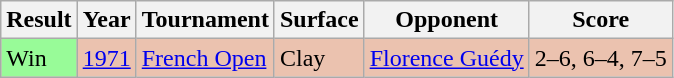<table class="sortable wikitable">
<tr>
<th>Result</th>
<th>Year</th>
<th>Tournament</th>
<th>Surface</th>
<th>Opponent</th>
<th>Score</th>
</tr>
<tr bgcolor=ebc2af>
<td style="background:#98fb98;">Win</td>
<td><a href='#'>1971</a></td>
<td><a href='#'>French Open</a></td>
<td>Clay</td>
<td> <a href='#'>Florence Guédy</a></td>
<td>2–6, 6–4, 7–5</td>
</tr>
</table>
